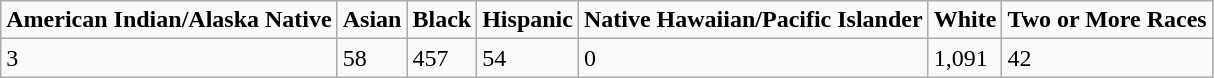<table class="wikitable">
<tr>
<td><strong>American Indian/Alaska Native</strong></td>
<td><strong>Asian</strong></td>
<td><strong>Black</strong></td>
<td><strong>Hispanic</strong></td>
<td><strong>Native Hawaiian/Pacific Islander</strong></td>
<td><strong>White</strong></td>
<td><strong>Two or More Races</strong></td>
</tr>
<tr>
<td>3</td>
<td>58</td>
<td>457</td>
<td>54</td>
<td>0</td>
<td>1,091</td>
<td>42</td>
</tr>
</table>
